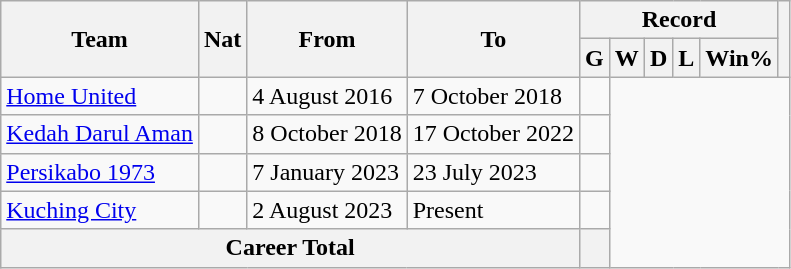<table class="wikitable" style="text-align: center">
<tr>
<th rowspan=2>Team</th>
<th rowspan=2>Nat</th>
<th rowspan=2>From</th>
<th rowspan=2>To</th>
<th colspan=5>Record</th>
<th rowspan="2"></th>
</tr>
<tr>
<th>G</th>
<th>W</th>
<th>D</th>
<th>L</th>
<th>Win%</th>
</tr>
<tr>
<td align="left"><a href='#'>Home United</a></td>
<td></td>
<td align="left">4 August 2016</td>
<td align="left">7 October 2018<br></td>
<td></td>
</tr>
<tr>
<td align="left"><a href='#'>Kedah Darul Aman</a></td>
<td></td>
<td align="left">8 October 2018</td>
<td align="left">17 October 2022<br></td>
<td></td>
</tr>
<tr>
<td align="left"><a href='#'>Persikabo 1973</a></td>
<td></td>
<td align="left">7 January 2023</td>
<td align="left">23 July 2023<br></td>
<td></td>
</tr>
<tr>
<td align="left"><a href='#'>Kuching City</a></td>
<td></td>
<td align="left">2 August 2023</td>
<td align="left">Present<br></td>
<td></td>
</tr>
<tr>
<th colspan="4">Career Total<br></th>
<th></th>
</tr>
</table>
